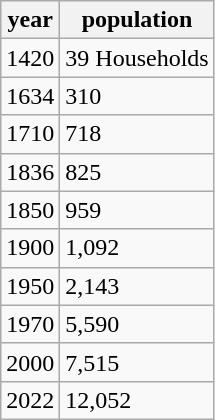<table class="wikitable">
<tr>
<th>year</th>
<th>population</th>
</tr>
<tr>
<td>1420</td>
<td>39 Households</td>
</tr>
<tr>
<td>1634</td>
<td>310</td>
</tr>
<tr>
<td>1710</td>
<td>718</td>
</tr>
<tr>
<td>1836</td>
<td>825</td>
</tr>
<tr>
<td>1850</td>
<td>959</td>
</tr>
<tr>
<td>1900</td>
<td>1,092</td>
</tr>
<tr>
<td>1950</td>
<td>2,143</td>
</tr>
<tr>
<td>1970</td>
<td>5,590</td>
</tr>
<tr>
<td>2000</td>
<td>7,515</td>
</tr>
<tr>
<td>2022</td>
<td>12,052</td>
</tr>
</table>
